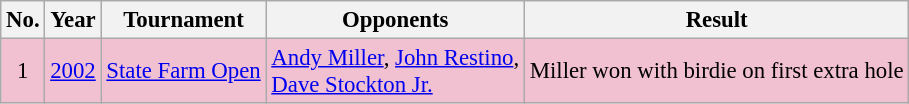<table class="wikitable" style="font-size:95%;">
<tr>
<th>No.</th>
<th>Year</th>
<th>Tournament</th>
<th>Opponents</th>
<th>Result</th>
</tr>
<tr style="background:#F2C1D1;">
<td align=center>1</td>
<td><a href='#'>2002</a></td>
<td><a href='#'>State Farm Open</a></td>
<td> <a href='#'>Andy Miller</a>,  <a href='#'>John Restino</a>,<br> <a href='#'>Dave Stockton Jr.</a></td>
<td>Miller won with birdie on first extra hole</td>
</tr>
</table>
